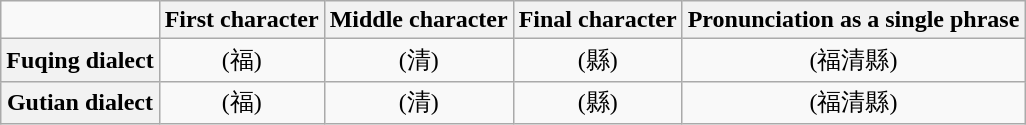<table class="wikitable" style="text-align:center">
<tr>
<td></td>
<th>First character</th>
<th>Middle character</th>
<th>Final character</th>
<th>Pronunciation as a single phrase</th>
</tr>
<tr>
<th>Fuqing dialect</th>
<td> (福)</td>
<td> (清)</td>
<td> (縣)</td>
<td> (福清縣)</td>
</tr>
<tr>
<th>Gutian dialect</th>
<td> (福)</td>
<td> (清)</td>
<td> (縣)</td>
<td> (福清縣)</td>
</tr>
</table>
